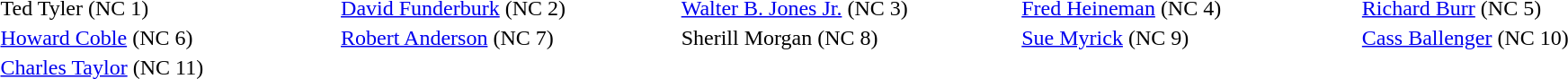<table width="100%">
<tr>
<td width="20%">Ted Tyler (NC 1)<br></td>
<td width="20%"><a href='#'>David Funderburk</a> (NC 2)</td>
<td width="20%"><a href='#'>Walter B. Jones Jr.</a> (NC 3)</td>
<td width="20%"><a href='#'>Fred Heineman</a> (NC 4)</td>
<td width="20%"><a href='#'>Richard Burr</a> (NC 5)</td>
</tr>
<tr>
<td><a href='#'>Howard Coble</a> (NC 6)</td>
<td><a href='#'>Robert Anderson</a> (NC 7)</td>
<td>Sherill Morgan (NC 8)</td>
<td><a href='#'>Sue Myrick</a> (NC 9)</td>
<td><a href='#'>Cass Ballenger</a> (NC 10)</td>
</tr>
<tr>
<td><a href='#'>Charles Taylor</a> (NC 11)</td>
</tr>
</table>
